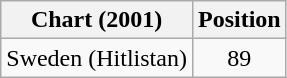<table class="wikitable">
<tr>
<th align="left">Chart (2001)</th>
<th align="left">Position</th>
</tr>
<tr>
<td>Sweden (Hitlistan)</td>
<td style="text-align:center;">89</td>
</tr>
</table>
